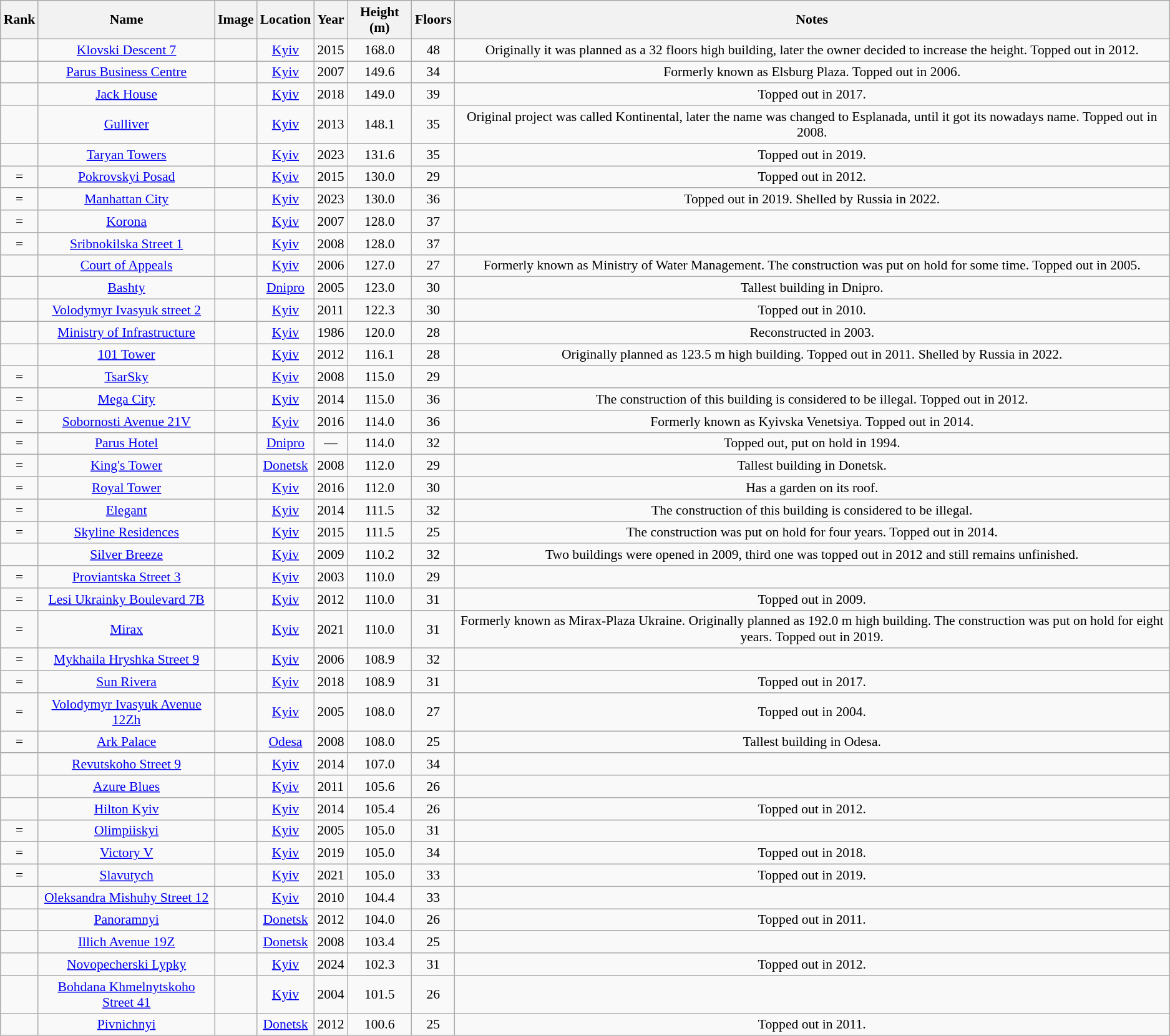<table style="font-size: 90%; text-align: center;" class="wikitable sortable">
<tr>
<th>Rank</th>
<th>Name</th>
<th>Image</th>
<th>Location</th>
<th>Year</th>
<th>Height (m)</th>
<th>Floors</th>
<th>Notes</th>
</tr>
<tr>
<td></td>
<td><a href='#'>Klovski Descent 7</a></td>
<td></td>
<td><a href='#'>Kyiv</a><br></td>
<td>2015</td>
<td>168.0</td>
<td>48</td>
<td>Originally it was planned as a 32 floors high building, later the owner decided to increase the height. Topped out in 2012.</td>
</tr>
<tr>
<td></td>
<td><a href='#'>Parus Business Centre</a></td>
<td></td>
<td><a href='#'>Kyiv</a><br></td>
<td>2007</td>
<td>149.6</td>
<td>34</td>
<td>Formerly known as Elsburg Plaza. Topped out in 2006.</td>
</tr>
<tr>
<td></td>
<td><a href='#'>Jack House</a></td>
<td></td>
<td><a href='#'>Kyiv</a><br></td>
<td>2018</td>
<td>149.0</td>
<td>39</td>
<td>Topped out in 2017.</td>
</tr>
<tr>
<td></td>
<td><a href='#'>Gulliver</a></td>
<td></td>
<td><a href='#'>Kyiv</a><br></td>
<td>2013</td>
<td>148.1</td>
<td>35</td>
<td>Original project was called Kontinental, later the name was changed to Esplanada, until it got its nowadays name. Topped out in 2008.</td>
</tr>
<tr>
<td></td>
<td><a href='#'>Taryan Towers</a></td>
<td></td>
<td><a href='#'>Kyiv</a><br></td>
<td>2023</td>
<td>131.6</td>
<td>35</td>
<td>Topped out in 2019.</td>
</tr>
<tr>
<td>=</td>
<td><a href='#'>Pokrovskyi Posad</a></td>
<td></td>
<td><a href='#'>Kyiv</a><br></td>
<td>2015</td>
<td>130.0</td>
<td>29</td>
<td>Topped out in 2012.</td>
</tr>
<tr>
<td>=</td>
<td><a href='#'>Manhattan City</a></td>
<td></td>
<td><a href='#'>Kyiv</a><br></td>
<td>2023</td>
<td>130.0</td>
<td>36</td>
<td>Topped out in 2019. Shelled by Russia in 2022.</td>
</tr>
<tr>
<td>=</td>
<td><a href='#'>Korona</a></td>
<td></td>
<td><a href='#'>Kyiv</a><br></td>
<td>2007</td>
<td>128.0</td>
<td>37</td>
<td></td>
</tr>
<tr>
<td>=</td>
<td><a href='#'>Sribnokilska Street 1</a></td>
<td></td>
<td><a href='#'>Kyiv</a><br></td>
<td>2008</td>
<td>128.0</td>
<td>37</td>
<td></td>
</tr>
<tr>
<td></td>
<td><a href='#'>Court of Appeals</a></td>
<td></td>
<td><a href='#'>Kyiv</a><br></td>
<td>2006</td>
<td>127.0</td>
<td>27</td>
<td>Formerly known as Ministry of Water Management. The construction was put on hold for some time. Topped out in 2005.</td>
</tr>
<tr>
<td></td>
<td><a href='#'>Bashty</a></td>
<td></td>
<td><a href='#'>Dnipro</a><br></td>
<td>2005</td>
<td>123.0</td>
<td>30</td>
<td>Tallest building in Dnipro.</td>
</tr>
<tr>
<td></td>
<td><a href='#'>Volodymyr Ivasyuk street 2</a></td>
<td></td>
<td><a href='#'>Kyiv</a><br></td>
<td>2011</td>
<td>122.3</td>
<td>30</td>
<td>Topped out in 2010.</td>
</tr>
<tr>
<td></td>
<td><a href='#'>Ministry of Infrastructure</a></td>
<td></td>
<td><a href='#'>Kyiv</a><br></td>
<td>1986</td>
<td>120.0</td>
<td>28</td>
<td>Reconstructed in 2003.</td>
</tr>
<tr>
<td></td>
<td><a href='#'>101 Tower</a></td>
<td></td>
<td><a href='#'>Kyiv</a><br></td>
<td>2012</td>
<td>116.1</td>
<td>28</td>
<td>Originally planned as 123.5 m high building. Topped out in 2011. Shelled by Russia in 2022.</td>
</tr>
<tr>
<td>=</td>
<td><a href='#'>TsarSky</a></td>
<td></td>
<td><a href='#'>Kyiv</a><br></td>
<td>2008</td>
<td>115.0</td>
<td>29</td>
<td></td>
</tr>
<tr>
<td>=</td>
<td><a href='#'>Mega City</a></td>
<td></td>
<td><a href='#'>Kyiv</a><br></td>
<td>2014</td>
<td>115.0</td>
<td>36</td>
<td>The construction of this building is considered to be illegal. Topped out in 2012.</td>
</tr>
<tr>
<td>=</td>
<td><a href='#'>Sobornosti Avenue 21V</a></td>
<td></td>
<td><a href='#'>Kyiv</a><br></td>
<td>2016</td>
<td>114.0</td>
<td>36</td>
<td>Formerly known as Kyivska Venetsiya. Topped out in 2014.</td>
</tr>
<tr>
<td>=</td>
<td><a href='#'>Parus Hotel</a></td>
<td></td>
<td><a href='#'>Dnipro</a><br></td>
<td>—</td>
<td>114.0</td>
<td>32</td>
<td>Topped out, put on hold in 1994.</td>
</tr>
<tr>
<td>=</td>
<td><a href='#'>King's Tower</a></td>
<td></td>
<td><a href='#'>Donetsk</a><br></td>
<td>2008</td>
<td>112.0</td>
<td>29</td>
<td>Tallest building in Donetsk.</td>
</tr>
<tr>
<td>=</td>
<td><a href='#'>Royal Tower</a></td>
<td></td>
<td><a href='#'>Kyiv</a><br></td>
<td>2016</td>
<td>112.0</td>
<td>30</td>
<td>Has a garden on its roof.</td>
</tr>
<tr>
<td>=</td>
<td><a href='#'>Elegant</a></td>
<td></td>
<td><a href='#'>Kyiv</a><br></td>
<td>2014</td>
<td>111.5</td>
<td>32</td>
<td>The construction of this building is considered to be illegal.</td>
</tr>
<tr>
<td>=</td>
<td><a href='#'>Skyline Residences</a></td>
<td></td>
<td><a href='#'>Kyiv</a><br></td>
<td>2015</td>
<td>111.5</td>
<td>25</td>
<td>The construction was put on hold for four years. Topped out in 2014.</td>
</tr>
<tr>
<td></td>
<td><a href='#'>Silver Breeze</a></td>
<td></td>
<td><a href='#'>Kyiv</a><br></td>
<td>2009</td>
<td>110.2</td>
<td>32</td>
<td>Two buildings were opened in 2009, third one was topped out in 2012 and still remains unfinished.</td>
</tr>
<tr>
<td>=</td>
<td><a href='#'>Proviantska Street 3</a></td>
<td></td>
<td><a href='#'>Kyiv</a><br></td>
<td>2003</td>
<td>110.0</td>
<td>29</td>
<td></td>
</tr>
<tr>
<td>=</td>
<td><a href='#'>Lesi Ukrainky Boulevard 7B</a></td>
<td></td>
<td><a href='#'>Kyiv</a><br></td>
<td>2012</td>
<td>110.0</td>
<td>31</td>
<td>Topped out in 2009.</td>
</tr>
<tr>
<td>=</td>
<td><a href='#'>Mirax</a></td>
<td></td>
<td><a href='#'>Kyiv</a><br></td>
<td>2021</td>
<td>110.0</td>
<td>31</td>
<td>Formerly known as Mirax-Plaza Ukraine. Originally planned as 192.0 m high building. The construction was put on hold for eight years. Topped out in 2019.</td>
</tr>
<tr>
<td>=</td>
<td><a href='#'>Mykhaila Hryshka Street 9</a></td>
<td></td>
<td><a href='#'>Kyiv</a><br></td>
<td>2006</td>
<td>108.9</td>
<td>32</td>
<td></td>
</tr>
<tr>
<td>=</td>
<td><a href='#'>Sun Rivera</a></td>
<td></td>
<td><a href='#'>Kyiv</a><br></td>
<td>2018</td>
<td>108.9</td>
<td>31</td>
<td>Topped out in 2017.</td>
</tr>
<tr>
<td>=</td>
<td><a href='#'>Volodymyr Ivasyuk Avenue 12Zh</a></td>
<td></td>
<td><a href='#'>Kyiv</a><br></td>
<td>2005</td>
<td>108.0</td>
<td>27</td>
<td>Topped out in 2004.</td>
</tr>
<tr>
<td>=</td>
<td><a href='#'>Ark Palace</a></td>
<td></td>
<td><a href='#'>Odesa</a><br></td>
<td>2008</td>
<td>108.0</td>
<td>25</td>
<td>Tallest building in Odesa.</td>
</tr>
<tr>
<td></td>
<td><a href='#'>Revutskoho Street 9</a></td>
<td></td>
<td><a href='#'>Kyiv</a><br></td>
<td>2014</td>
<td>107.0</td>
<td>34</td>
<td></td>
</tr>
<tr>
<td></td>
<td><a href='#'>Azure Blues</a></td>
<td></td>
<td><a href='#'>Kyiv</a><br></td>
<td>2011</td>
<td>105.6</td>
<td>26</td>
<td></td>
</tr>
<tr>
<td></td>
<td><a href='#'>Hilton Kyiv</a></td>
<td></td>
<td><a href='#'>Kyiv</a><br></td>
<td>2014</td>
<td>105.4</td>
<td>26</td>
<td>Topped out in 2012.</td>
</tr>
<tr>
<td>=</td>
<td><a href='#'>Olimpiiskyi</a></td>
<td></td>
<td><a href='#'>Kyiv</a><br></td>
<td>2005</td>
<td>105.0</td>
<td>31</td>
<td></td>
</tr>
<tr>
<td>=</td>
<td><a href='#'>Victory V</a></td>
<td></td>
<td><a href='#'>Kyiv</a><br></td>
<td>2019</td>
<td>105.0</td>
<td>34</td>
<td>Topped out in 2018.</td>
</tr>
<tr>
<td>=</td>
<td><a href='#'>Slavutych</a></td>
<td></td>
<td><a href='#'>Kyiv</a><br></td>
<td>2021</td>
<td>105.0</td>
<td>33</td>
<td>Topped out in 2019.</td>
</tr>
<tr>
<td></td>
<td><a href='#'>Oleksandra Mishuhy Street 12</a></td>
<td></td>
<td><a href='#'>Kyiv</a><br></td>
<td>2010</td>
<td>104.4</td>
<td>33</td>
<td></td>
</tr>
<tr>
<td></td>
<td><a href='#'>Panoramnyi</a></td>
<td></td>
<td><a href='#'>Donetsk</a><br></td>
<td>2012</td>
<td>104.0</td>
<td>26</td>
<td>Topped out in 2011.</td>
</tr>
<tr>
<td></td>
<td><a href='#'>Illich Avenue 19Z</a></td>
<td></td>
<td><a href='#'>Donetsk</a><br></td>
<td>2008</td>
<td>103.4</td>
<td>25</td>
<td></td>
</tr>
<tr>
<td></td>
<td><a href='#'>Novopecherski Lypky</a></td>
<td></td>
<td><a href='#'>Kyiv</a><br></td>
<td>2024</td>
<td>102.3</td>
<td>31</td>
<td>Topped out in 2012.</td>
</tr>
<tr>
<td></td>
<td><a href='#'>Bohdana Khmelnytskoho Street 41</a></td>
<td></td>
<td><a href='#'>Kyiv</a><br></td>
<td>2004</td>
<td>101.5</td>
<td>26</td>
<td></td>
</tr>
<tr>
<td></td>
<td><a href='#'>Pivnichnyi</a></td>
<td></td>
<td><a href='#'>Donetsk</a><br></td>
<td>2012</td>
<td>100.6</td>
<td>25</td>
<td>Topped out in 2011.</td>
</tr>
</table>
